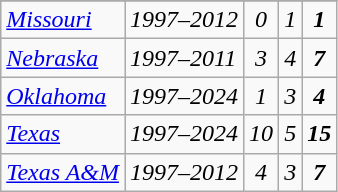<table class="wikitable sortable">
<tr>
</tr>
<tr>
<td><em><a href='#'>Missouri</a></em></td>
<td><em>1997–2012</em></td>
<td style="text-align: center;"><em>0</em></td>
<td style="text-align: center;"><em>1</em></td>
<td style="text-align: center;"><strong><em>1</em></strong></td>
</tr>
<tr>
<td><em><a href='#'>Nebraska</a></em></td>
<td><em>1997–2011</em></td>
<td style="text-align: center;"><em>3</em></td>
<td style="text-align: center;"><em>4</em></td>
<td style="text-align: center;"><strong><em>7</em></strong></td>
</tr>
<tr>
<td><em><a href='#'>Oklahoma</a></em></td>
<td><em>1997–2024</em></td>
<td style="text-align: center;"><em>1</em></td>
<td style="text-align: center;"><em>3</em></td>
<td style="text-align: center;"><strong><em>4</em></strong></td>
</tr>
<tr>
<td><em><a href='#'>Texas</a></em></td>
<td><em>1997–2024</em></td>
<td style="text-align: center;"><em>10</em></td>
<td style="text-align: center;"><em>5</em></td>
<td style="text-align: center;"><strong><em>15</em></strong></td>
</tr>
<tr>
<td><em><a href='#'>Texas A&M</a></em></td>
<td><em>1997–2012</em></td>
<td style="text-align: center;"><em>4</em></td>
<td style="text-align: center;"><em>3</em></td>
<td style="text-align: center;"><strong><em>7</em></strong></td>
</tr>
</table>
